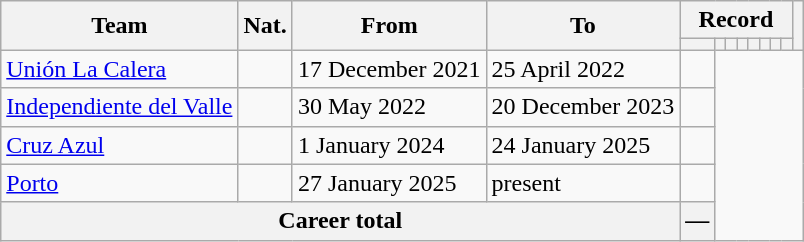<table class="wikitable" style="text-align: center">
<tr>
<th rowspan="2">Team</th>
<th rowspan="2">Nat.</th>
<th rowspan="2">From</th>
<th rowspan="2">To</th>
<th colspan="8">Record</th>
<th rowspan=2></th>
</tr>
<tr>
<th></th>
<th></th>
<th></th>
<th></th>
<th></th>
<th></th>
<th></th>
<th></th>
</tr>
<tr>
<td align="left"><a href='#'>Unión La Calera</a></td>
<td></td>
<td align=left>17 December 2021</td>
<td align=left>25 April 2022<br></td>
<td></td>
</tr>
<tr>
<td align="left"><a href='#'>Independiente del Valle</a></td>
<td></td>
<td align=left>30 May 2022</td>
<td align=left>20 December 2023<br></td>
<td></td>
</tr>
<tr>
<td align="left"><a href='#'>Cruz Azul</a></td>
<td></td>
<td align=left>1 January 2024</td>
<td align=left>24 January 2025<br></td>
<td></td>
</tr>
<tr>
<td align="left"><a href='#'>Porto</a></td>
<td></td>
<td align=left>27 January 2025</td>
<td align=left>present<br></td>
<td></td>
</tr>
<tr>
<th colspan="4"><strong>Career total</strong><br></th>
<th>—</th>
</tr>
</table>
